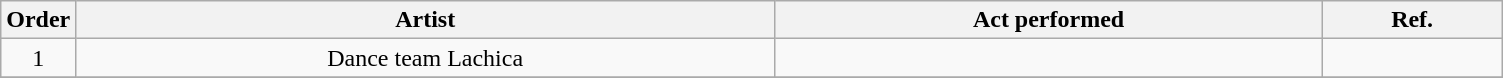<table class="wikitable" style="text-align:center;">
<tr>
<th scope="col" width="5%">Order</th>
<th scope="col">Artist</th>
<th scope="col">Act performed</th>
<th>Ref.</th>
</tr>
<tr>
<td>1</td>
<td>Dance team Lachica</td>
<td></td>
<td></td>
</tr>
<tr>
</tr>
</table>
